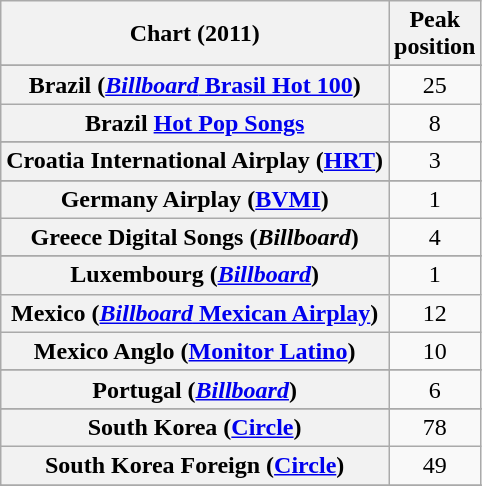<table class="wikitable plainrowheaders sortable" style="text-align:center">
<tr>
<th scope="col">Chart (2011)</th>
<th scope="col">Peak<br>position</th>
</tr>
<tr>
</tr>
<tr>
</tr>
<tr>
</tr>
<tr>
</tr>
<tr>
<th scope="row">Brazil (<a href='#'><em>Billboard</em> Brasil Hot 100</a>)</th>
<td>25</td>
</tr>
<tr>
<th scope="row">Brazil <a href='#'>Hot Pop Songs</a></th>
<td>8</td>
</tr>
<tr>
</tr>
<tr>
</tr>
<tr>
<th scope="row">Croatia International Airplay (<a href='#'>HRT</a>)</th>
<td>3</td>
</tr>
<tr>
</tr>
<tr>
</tr>
<tr>
</tr>
<tr>
</tr>
<tr>
</tr>
<tr>
<th scope="row">Germany Airplay (<a href='#'>BVMI</a>)</th>
<td>1</td>
</tr>
<tr>
<th scope="row">Greece Digital Songs (<em>Billboard</em>)</th>
<td>4</td>
</tr>
<tr>
</tr>
<tr>
</tr>
<tr>
</tr>
<tr>
</tr>
<tr>
</tr>
<tr>
<th scope="row">Luxembourg (<em><a href='#'>Billboard</a></em>)</th>
<td>1</td>
</tr>
<tr>
<th scope="row">Mexico (<a href='#'><em>Billboard</em> Mexican Airplay</a>)</th>
<td>12</td>
</tr>
<tr>
<th scope="row">Mexico Anglo (<a href='#'>Monitor Latino</a>)</th>
<td>10</td>
</tr>
<tr>
</tr>
<tr>
</tr>
<tr>
</tr>
<tr>
</tr>
<tr>
</tr>
<tr>
<th scope="row">Portugal (<em><a href='#'>Billboard</a></em>)</th>
<td>6</td>
</tr>
<tr>
</tr>
<tr>
</tr>
<tr>
</tr>
<tr>
</tr>
<tr>
<th scope="row">South Korea (<a href='#'>Circle</a>)<br></th>
<td>78</td>
</tr>
<tr>
<th scope="row">South Korea Foreign (<a href='#'>Circle</a>)<br></th>
<td>49</td>
</tr>
<tr>
</tr>
<tr>
</tr>
<tr>
</tr>
<tr>
</tr>
<tr>
</tr>
<tr>
</tr>
<tr>
</tr>
<tr>
</tr>
<tr>
</tr>
<tr>
</tr>
<tr>
</tr>
<tr>
</tr>
<tr>
</tr>
</table>
